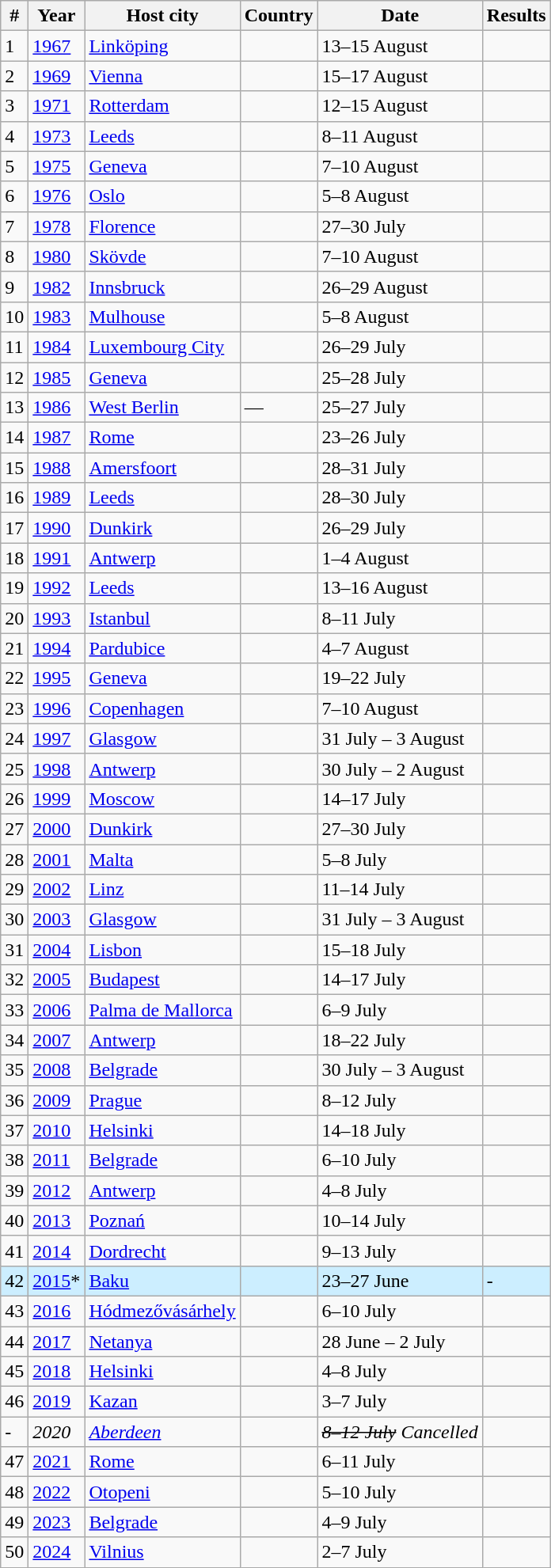<table class="wikitable">
<tr>
<th align=center>#</th>
<th>Year</th>
<th>Host city</th>
<th>Country</th>
<th>Date</th>
<th>Results</th>
</tr>
<tr>
<td>1</td>
<td><a href='#'>1967</a></td>
<td><a href='#'>Linköping</a></td>
<td></td>
<td>13–15 August</td>
<td></td>
</tr>
<tr>
<td>2</td>
<td><a href='#'>1969</a></td>
<td><a href='#'>Vienna</a></td>
<td></td>
<td>15–17 August</td>
<td></td>
</tr>
<tr>
<td>3</td>
<td><a href='#'>1971</a></td>
<td><a href='#'>Rotterdam</a></td>
<td></td>
<td>12–15 August</td>
<td></td>
</tr>
<tr>
<td>4</td>
<td><a href='#'>1973</a></td>
<td><a href='#'>Leeds</a></td>
<td></td>
<td>8–11 August</td>
<td></td>
</tr>
<tr>
<td>5</td>
<td><a href='#'>1975</a></td>
<td><a href='#'>Geneva</a></td>
<td></td>
<td>7–10 August</td>
<td></td>
</tr>
<tr>
<td>6</td>
<td><a href='#'>1976</a></td>
<td><a href='#'>Oslo</a></td>
<td></td>
<td>5–8 August</td>
<td></td>
</tr>
<tr>
<td>7</td>
<td><a href='#'>1978</a></td>
<td><a href='#'>Florence</a></td>
<td></td>
<td>27–30 July</td>
<td></td>
</tr>
<tr>
<td>8</td>
<td><a href='#'>1980</a></td>
<td><a href='#'>Skövde</a></td>
<td></td>
<td>7–10 August</td>
<td></td>
</tr>
<tr>
<td>9</td>
<td><a href='#'>1982</a></td>
<td><a href='#'>Innsbruck</a></td>
<td></td>
<td>26–29 August</td>
<td></td>
</tr>
<tr>
<td>10</td>
<td><a href='#'>1983</a></td>
<td><a href='#'>Mulhouse</a></td>
<td></td>
<td>5–8 August</td>
<td></td>
</tr>
<tr>
<td>11</td>
<td><a href='#'>1984</a></td>
<td><a href='#'>Luxembourg City</a></td>
<td></td>
<td>26–29 July</td>
<td></td>
</tr>
<tr>
<td>12</td>
<td><a href='#'>1985</a></td>
<td><a href='#'>Geneva</a></td>
<td></td>
<td>25–28 July</td>
<td></td>
</tr>
<tr>
<td>13</td>
<td><a href='#'>1986</a></td>
<td><a href='#'>West Berlin</a></td>
<td>—</td>
<td>25–27 July</td>
<td></td>
</tr>
<tr>
<td>14</td>
<td><a href='#'>1987</a></td>
<td><a href='#'>Rome</a></td>
<td></td>
<td>23–26 July</td>
<td></td>
</tr>
<tr>
<td>15</td>
<td><a href='#'>1988</a></td>
<td><a href='#'>Amersfoort</a></td>
<td></td>
<td>28–31 July</td>
<td></td>
</tr>
<tr>
<td>16</td>
<td><a href='#'>1989</a></td>
<td><a href='#'>Leeds</a></td>
<td></td>
<td>28–30 July</td>
<td></td>
</tr>
<tr>
<td>17</td>
<td><a href='#'>1990</a></td>
<td><a href='#'>Dunkirk</a></td>
<td></td>
<td>26–29 July</td>
<td></td>
</tr>
<tr>
<td>18</td>
<td><a href='#'>1991</a></td>
<td><a href='#'>Antwerp</a></td>
<td></td>
<td>1–4 August</td>
<td></td>
</tr>
<tr>
<td>19</td>
<td><a href='#'>1992</a></td>
<td><a href='#'>Leeds</a></td>
<td></td>
<td>13–16 August</td>
<td></td>
</tr>
<tr>
<td>20</td>
<td><a href='#'>1993</a></td>
<td><a href='#'>Istanbul</a></td>
<td></td>
<td>8–11 July</td>
<td></td>
</tr>
<tr>
<td>21</td>
<td><a href='#'>1994</a></td>
<td><a href='#'>Pardubice</a></td>
<td></td>
<td>4–7 August</td>
<td></td>
</tr>
<tr>
<td>22</td>
<td><a href='#'>1995</a></td>
<td><a href='#'>Geneva</a></td>
<td></td>
<td>19–22 July</td>
<td></td>
</tr>
<tr>
<td>23</td>
<td><a href='#'>1996</a></td>
<td><a href='#'>Copenhagen</a></td>
<td></td>
<td>7–10 August</td>
<td></td>
</tr>
<tr>
<td>24</td>
<td><a href='#'>1997</a></td>
<td><a href='#'>Glasgow</a></td>
<td></td>
<td>31 July – 3 August</td>
<td></td>
</tr>
<tr>
<td>25</td>
<td><a href='#'>1998</a></td>
<td><a href='#'>Antwerp</a></td>
<td></td>
<td>30 July – 2 August</td>
<td></td>
</tr>
<tr>
<td>26</td>
<td><a href='#'>1999</a></td>
<td><a href='#'>Moscow</a></td>
<td></td>
<td>14–17 July</td>
<td></td>
</tr>
<tr>
<td>27</td>
<td><a href='#'>2000</a></td>
<td><a href='#'>Dunkirk</a></td>
<td></td>
<td>27–30 July</td>
<td></td>
</tr>
<tr>
<td>28</td>
<td><a href='#'>2001</a></td>
<td><a href='#'>Malta</a></td>
<td></td>
<td>5–8 July</td>
<td></td>
</tr>
<tr>
<td>29</td>
<td><a href='#'>2002</a></td>
<td><a href='#'>Linz</a></td>
<td></td>
<td>11–14 July</td>
<td></td>
</tr>
<tr>
<td>30</td>
<td><a href='#'>2003</a></td>
<td><a href='#'>Glasgow</a></td>
<td></td>
<td>31 July – 3 August</td>
<td></td>
</tr>
<tr>
<td>31</td>
<td><a href='#'>2004</a></td>
<td><a href='#'>Lisbon</a></td>
<td></td>
<td>15–18 July</td>
<td></td>
</tr>
<tr>
<td>32</td>
<td><a href='#'>2005</a></td>
<td><a href='#'>Budapest</a></td>
<td></td>
<td>14–17 July</td>
<td></td>
</tr>
<tr>
<td>33</td>
<td><a href='#'>2006</a></td>
<td><a href='#'>Palma de Mallorca</a></td>
<td></td>
<td>6–9 July</td>
<td></td>
</tr>
<tr>
<td>34</td>
<td><a href='#'>2007</a></td>
<td><a href='#'>Antwerp</a></td>
<td></td>
<td>18–22 July</td>
<td></td>
</tr>
<tr>
<td>35</td>
<td><a href='#'>2008</a></td>
<td><a href='#'>Belgrade</a></td>
<td></td>
<td>30 July – 3 August</td>
<td></td>
</tr>
<tr>
<td>36</td>
<td><a href='#'>2009</a></td>
<td><a href='#'>Prague</a></td>
<td></td>
<td>8–12 July</td>
<td></td>
</tr>
<tr>
<td>37</td>
<td><a href='#'>2010</a></td>
<td><a href='#'>Helsinki</a></td>
<td></td>
<td>14–18 July</td>
<td></td>
</tr>
<tr>
<td>38</td>
<td><a href='#'>2011</a></td>
<td><a href='#'>Belgrade</a></td>
<td></td>
<td>6–10 July</td>
<td></td>
</tr>
<tr>
<td>39</td>
<td><a href='#'>2012</a></td>
<td><a href='#'>Antwerp</a></td>
<td></td>
<td>4–8 July</td>
<td></td>
</tr>
<tr>
<td>40</td>
<td><a href='#'>2013</a></td>
<td><a href='#'>Poznań</a></td>
<td></td>
<td>10–14 July</td>
<td></td>
</tr>
<tr>
<td>41</td>
<td><a href='#'>2014</a></td>
<td><a href='#'>Dordrecht</a></td>
<td></td>
<td>9–13 July</td>
<td></td>
</tr>
<tr bgcolor=#CCEEFF>
<td>42</td>
<td><a href='#'>2015</a>*</td>
<td><a href='#'>Baku</a></td>
<td></td>
<td>23–27 June</td>
<td>-</td>
</tr>
<tr>
<td>43</td>
<td><a href='#'>2016</a></td>
<td><a href='#'>Hódmezővásárhely</a></td>
<td></td>
<td>6–10 July</td>
<td></td>
</tr>
<tr>
<td>44</td>
<td><a href='#'>2017</a></td>
<td><a href='#'>Netanya</a></td>
<td></td>
<td>28 June – 2 July</td>
<td></td>
</tr>
<tr>
<td>45</td>
<td><a href='#'>2018</a></td>
<td><a href='#'>Helsinki</a></td>
<td></td>
<td>4–8 July</td>
<td></td>
</tr>
<tr>
<td>46</td>
<td><a href='#'>2019</a></td>
<td><a href='#'>Kazan</a></td>
<td></td>
<td>3–7 July</td>
<td></td>
</tr>
<tr>
<td>-</td>
<td><em>2020</em></td>
<td><em><a href='#'>Aberdeen</a></em></td>
<td><em></em></td>
<td><em><s>8–12 July</s> Cancelled</em></td>
</tr>
<tr>
<td>47</td>
<td><a href='#'>2021</a></td>
<td><a href='#'>Rome</a></td>
<td></td>
<td>6–11 July</td>
<td></td>
</tr>
<tr>
<td>48</td>
<td><a href='#'>2022</a></td>
<td><a href='#'>Otopeni</a></td>
<td></td>
<td>5–10 July</td>
<td></td>
</tr>
<tr>
<td>49</td>
<td><a href='#'>2023</a></td>
<td><a href='#'>Belgrade</a></td>
<td></td>
<td>4–9 July</td>
<td></td>
</tr>
<tr>
<td>50</td>
<td><a href='#'>2024</a></td>
<td><a href='#'>Vilnius</a></td>
<td></td>
<td>2–7 July</td>
<td></td>
</tr>
</table>
